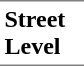<table border=0 cellspacing=0 cellpadding=3>
<tr>
<td style="border-bottom:solid 1px gray;border-top:solid 1px gray;" width=50 valign=top><strong>Street Level</strong></td>
</tr>
</table>
